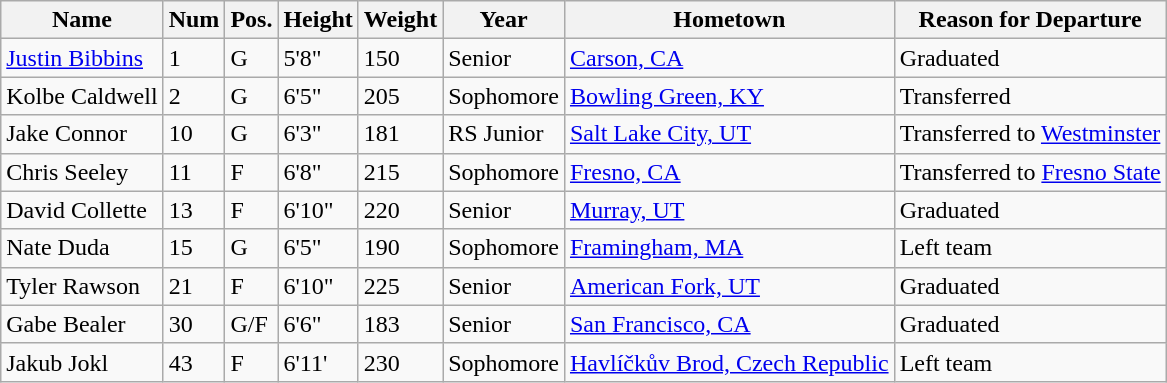<table class="wikitable sortable" style="font-size:100%;" border="1">
<tr>
<th>Name</th>
<th>Num</th>
<th>Pos.</th>
<th>Height</th>
<th>Weight</th>
<th>Year</th>
<th>Hometown</th>
<th class="unsortable">Reason for Departure</th>
</tr>
<tr>
<td><a href='#'>Justin Bibbins</a></td>
<td>1</td>
<td>G</td>
<td>5'8"</td>
<td>150</td>
<td>Senior</td>
<td><a href='#'>Carson, CA</a></td>
<td>Graduated</td>
</tr>
<tr>
<td>Kolbe Caldwell</td>
<td>2</td>
<td>G</td>
<td>6'5"</td>
<td>205</td>
<td>Sophomore</td>
<td><a href='#'>Bowling Green, KY</a></td>
<td>Transferred</td>
</tr>
<tr>
<td>Jake Connor</td>
<td>10</td>
<td>G</td>
<td>6'3"</td>
<td>181</td>
<td>RS Junior</td>
<td><a href='#'>Salt Lake City, UT</a></td>
<td>Transferred to <a href='#'>Westminster</a></td>
</tr>
<tr>
<td>Chris Seeley</td>
<td>11</td>
<td>F</td>
<td>6'8"</td>
<td>215</td>
<td>Sophomore</td>
<td><a href='#'>Fresno, CA</a></td>
<td>Transferred to <a href='#'>Fresno State</a></td>
</tr>
<tr>
<td>David Collette</td>
<td>13</td>
<td>F</td>
<td>6'10"</td>
<td>220</td>
<td>Senior</td>
<td><a href='#'>Murray, UT</a></td>
<td>Graduated</td>
</tr>
<tr>
<td>Nate Duda</td>
<td>15</td>
<td>G</td>
<td>6'5"</td>
<td>190</td>
<td>Sophomore</td>
<td><a href='#'>Framingham, MA</a></td>
<td>Left team</td>
</tr>
<tr>
<td>Tyler Rawson</td>
<td>21</td>
<td>F</td>
<td>6'10"</td>
<td>225</td>
<td>Senior</td>
<td><a href='#'>American Fork, UT</a></td>
<td>Graduated</td>
</tr>
<tr>
<td>Gabe Bealer</td>
<td>30</td>
<td>G/F</td>
<td>6'6"</td>
<td>183</td>
<td>Senior</td>
<td><a href='#'>San Francisco, CA</a></td>
<td>Graduated</td>
</tr>
<tr>
<td>Jakub Jokl</td>
<td>43</td>
<td>F</td>
<td>6'11'</td>
<td>230</td>
<td>Sophomore</td>
<td><a href='#'>Havlíčkův Brod, Czech Republic</a></td>
<td>Left team</td>
</tr>
</table>
